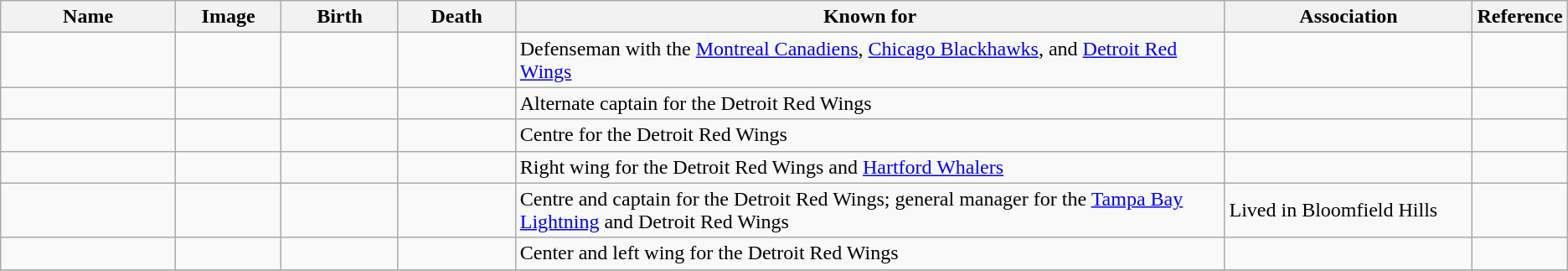<table class="wikitable sortable">
<tr>
<th scope="col" width="140">Name</th>
<th scope="col" width="80" class="unsortable">Image</th>
<th scope="col" width="90">Birth</th>
<th scope="col" width="90">Death</th>
<th scope="col" width="600" class="unsortable">Known for</th>
<th scope="col" width="200" class="unsortable">Association</th>
<th scope="col" width="30" class="unsortable">Reference</th>
</tr>
<tr>
<td></td>
<td></td>
<td align=right></td>
<td align=right></td>
<td>Defenseman with the <a href='#'>Montreal Canadiens</a>, <a href='#'>Chicago Blackhawks</a>, and <a href='#'>Detroit Red Wings</a></td>
<td></td>
<td align="center"></td>
</tr>
<tr>
<td></td>
<td></td>
<td align=right></td>
<td align=right></td>
<td>Alternate captain for the Detroit Red Wings</td>
<td></td>
<td align="center"></td>
</tr>
<tr>
<td></td>
<td></td>
<td align=right></td>
<td align=right></td>
<td>Centre for the Detroit Red Wings</td>
<td></td>
<td align="center"></td>
</tr>
<tr>
<td></td>
<td></td>
<td align=right></td>
<td align=right></td>
<td>Right wing for the Detroit Red Wings and <a href='#'>Hartford Whalers</a></td>
<td></td>
<td align="center"></td>
</tr>
<tr>
<td></td>
<td></td>
<td align=right></td>
<td align=right></td>
<td>Centre and captain for the Detroit Red Wings; general manager for the <a href='#'>Tampa Bay Lightning</a> and Detroit Red Wings</td>
<td>Lived in Bloomfield Hills</td>
<td align="center"></td>
</tr>
<tr>
<td></td>
<td></td>
<td align=right></td>
<td align=right></td>
<td>Center and left wing for the Detroit Red Wings</td>
<td></td>
<td align="center"></td>
</tr>
<tr>
</tr>
</table>
